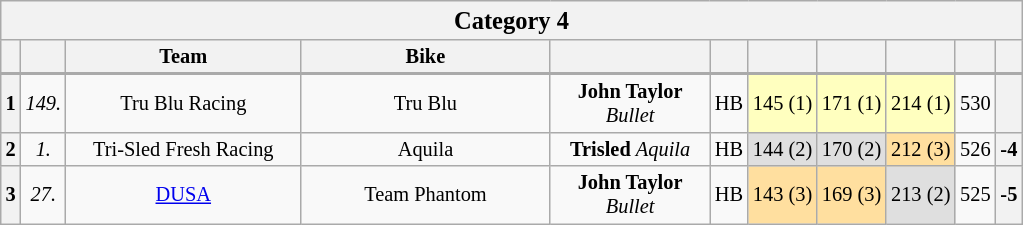<table class="wikitable collapsible collapsed" style="font-size: 85%; text-align:center">
<tr>
<th colspan="11" width="500"><big>Category 4</big></th>
</tr>
<tr>
<th valign="middle" width="5"></th>
<th valign="middle" width="5"></th>
<th valign="middle" width="150">Team</th>
<th valign="middle" width="160">Bike</th>
<th valign="middle" width="100"></th>
<th valign="middle" width="6"></th>
<th><a href='#'></a><br></th>
<th><a href='#'></a><br></th>
<th><a href='#'></a><br></th>
<th valign="middle" width="4"></th>
<th width="5" valign="middle"></th>
</tr>
<tr>
</tr>
<tr style="border-top:2px solid #aaaaaa">
<th>1</th>
<td><em>149.</em></td>
<td> Tru Blu Racing</td>
<td>Tru Blu</td>
<td><strong>John Taylor</strong> <em>Bullet</em></td>
<td>HB</td>
<td bgcolor="#FFFFBF">145 (1)</td>
<td bgcolor="#FFFFBF">171 (1)</td>
<td bgcolor="#FFFFBF">214 (1)</td>
<td>530</td>
<th></th>
</tr>
<tr>
<th>2</th>
<td><em>1.</em></td>
<td> Tri-Sled Fresh Racing</td>
<td>Aquila</td>
<td><strong>Trisled</strong> <em>Aquila</em></td>
<td>HB</td>
<td bgcolor="#dfdfdf">144 (2)</td>
<td bgcolor="#dfdfdf">170 (2)</td>
<td bgcolor="#ffdf9f">212 (3)</td>
<td>526</td>
<th>-4</th>
</tr>
<tr>
<th>3</th>
<td><em>27.</em></td>
<td> <a href='#'>DUSA</a></td>
<td>Team Phantom</td>
<td><strong>John Taylor</strong> <em>Bullet</em></td>
<td>HB</td>
<td bgcolor="#ffdf9f">143 (3)</td>
<td bgcolor="#ffdf9f">169 (3)</td>
<td bgcolor="#dfdfdf">213 (2)</td>
<td>525</td>
<th>-5</th>
</tr>
</table>
